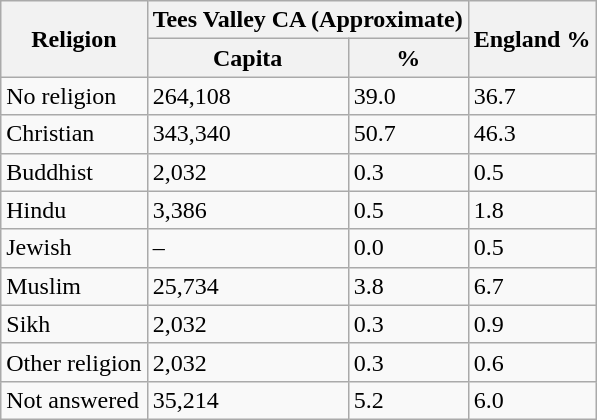<table class="wikitable sortable">
<tr>
<th rowspan="2">Religion</th>
<th colspan="2">Tees Valley CA  (Approximate)</th>
<th rowspan="2">England %</th>
</tr>
<tr>
<th>Capita</th>
<th>%</th>
</tr>
<tr>
<td>No religion</td>
<td>264,108</td>
<td>39.0</td>
<td>36.7</td>
</tr>
<tr>
<td>Christian</td>
<td>343,340</td>
<td>50.7</td>
<td>46.3</td>
</tr>
<tr>
<td>Buddhist</td>
<td>2,032</td>
<td>0.3</td>
<td>0.5</td>
</tr>
<tr>
<td>Hindu</td>
<td>3,386</td>
<td>0.5</td>
<td>1.8</td>
</tr>
<tr>
<td>Jewish</td>
<td>–</td>
<td>0.0</td>
<td>0.5</td>
</tr>
<tr>
<td>Muslim</td>
<td>25,734</td>
<td>3.8</td>
<td>6.7</td>
</tr>
<tr>
<td>Sikh</td>
<td>2,032</td>
<td>0.3</td>
<td>0.9</td>
</tr>
<tr>
<td>Other religion</td>
<td>2,032</td>
<td>0.3</td>
<td>0.6</td>
</tr>
<tr>
<td>Not answered</td>
<td>35,214</td>
<td>5.2</td>
<td>6.0</td>
</tr>
</table>
